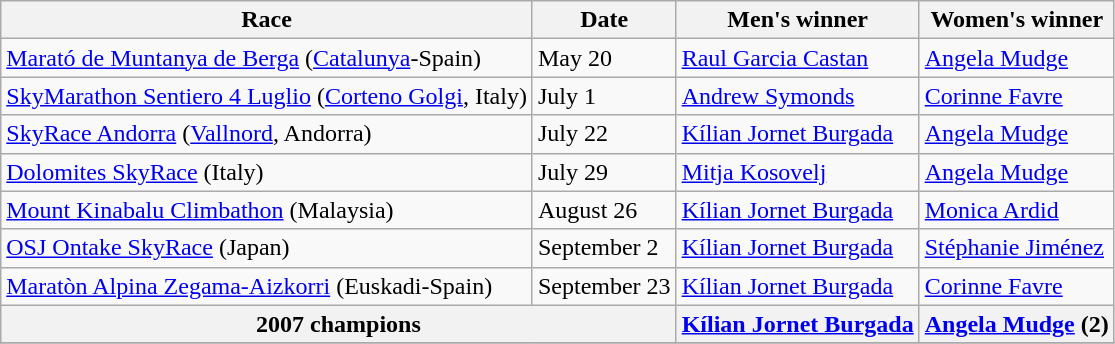<table class="wikitable" width= style="font-size:90%; text-align:center;">
<tr>
<th>Race</th>
<th>Date</th>
<th>Men's winner</th>
<th>Women's winner</th>
</tr>
<tr>
<td><a href='#'>Marató de Muntanya de Berga</a> (<a href='#'>Catalunya</a>-Spain)</td>
<td>May 20</td>
<td><a href='#'>Raul Garcia Castan</a></td>
<td><a href='#'>Angela Mudge</a></td>
</tr>
<tr>
<td><a href='#'>SkyMarathon Sentiero 4 Luglio</a> (<a href='#'>Corteno Golgi</a>, Italy)</td>
<td>July 1</td>
<td><a href='#'>Andrew Symonds</a></td>
<td><a href='#'>Corinne Favre</a></td>
</tr>
<tr>
<td><a href='#'>SkyRace Andorra</a> (<a href='#'>Vallnord</a>, Andorra)</td>
<td>July 22</td>
<td><a href='#'>Kílian Jornet Burgada</a></td>
<td><a href='#'>Angela Mudge</a></td>
</tr>
<tr>
<td><a href='#'>Dolomites SkyRace</a> (Italy)</td>
<td>July 29</td>
<td><a href='#'>Mitja Kosovelj</a></td>
<td><a href='#'>Angela Mudge</a></td>
</tr>
<tr>
<td><a href='#'>Mount Kinabalu Climbathon</a> (Malaysia)</td>
<td>August 26</td>
<td><a href='#'>Kílian Jornet Burgada</a></td>
<td><a href='#'>Monica Ardid</a></td>
</tr>
<tr>
<td><a href='#'>OSJ Ontake SkyRace</a> (Japan)</td>
<td>September 2</td>
<td><a href='#'>Kílian Jornet Burgada</a></td>
<td><a href='#'>Stéphanie Jiménez</a></td>
</tr>
<tr>
<td><a href='#'>Maratòn Alpina Zegama-Aizkorri</a> (Euskadi-Spain)</td>
<td>September 23</td>
<td><a href='#'>Kílian Jornet Burgada</a></td>
<td><a href='#'>Corinne Favre</a></td>
</tr>
<tr>
<th colspan=2 align="center">2007 champions</th>
<th align="center"><a href='#'>Kílian Jornet Burgada</a></th>
<th align="center"><a href='#'>Angela Mudge</a> (2)</th>
</tr>
<tr>
</tr>
</table>
